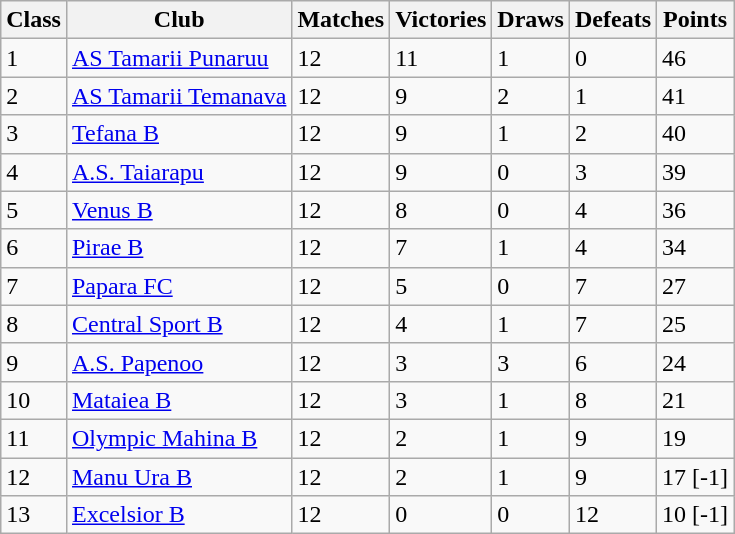<table class="wikitable sortable"">
<tr>
<th>Class</th>
<th>Club</th>
<th>Matches</th>
<th>Victories</th>
<th>Draws</th>
<th>Defeats</th>
<th>Points</th>
</tr>
<tr !bgcolor=#ff0|align="center">
<td>1</td>
<td><a href='#'>AS Tamarii Punaruu</a></td>
<td>12</td>
<td>11</td>
<td>1</td>
<td>0</td>
<td>46</td>
</tr>
<tr !bgcolor=#ff0|align="center">
<td>2</td>
<td><a href='#'>AS Tamarii Temanava</a></td>
<td>12</td>
<td>9</td>
<td>2</td>
<td>1</td>
<td>41</td>
</tr>
<tr !bgcolor=#ff0|align="center">
<td>3</td>
<td><a href='#'>Tefana B</a></td>
<td>12</td>
<td>9</td>
<td>1</td>
<td>2</td>
<td>40</td>
</tr>
<tr !bgcolor=#ff0|align="center">
<td>4</td>
<td><a href='#'>A.S. Taiarapu</a></td>
<td>12</td>
<td>9</td>
<td>0</td>
<td>3</td>
<td>39</td>
</tr>
<tr !bgcolor=#ff0|align="center">
<td>5</td>
<td><a href='#'>Venus B</a></td>
<td>12</td>
<td>8</td>
<td>0</td>
<td>4</td>
<td>36</td>
</tr>
<tr !bgcolor=#ff0|align="center">
<td>6</td>
<td><a href='#'>Pirae B</a></td>
<td>12</td>
<td>7</td>
<td>1</td>
<td>4</td>
<td>34</td>
</tr>
<tr !bgcolor=#ff0|align="center">
<td>7</td>
<td><a href='#'>Papara FC</a></td>
<td>12</td>
<td>5</td>
<td>0</td>
<td>7</td>
<td>27</td>
</tr>
<tr !bgcolor=#ff0|align="center">
<td>8</td>
<td><a href='#'>Central Sport B</a></td>
<td>12</td>
<td>4</td>
<td>1</td>
<td>7</td>
<td>25</td>
</tr>
<tr !bgcolor=#ff0|align="center">
<td>9</td>
<td><a href='#'>A.S. Papenoo</a></td>
<td>12</td>
<td>3</td>
<td>3</td>
<td>6</td>
<td>24</td>
</tr>
<tr !bgcolor=#ff0|align="center">
<td>10</td>
<td><a href='#'>Mataiea B</a></td>
<td>12</td>
<td>3</td>
<td>1</td>
<td>8</td>
<td>21</td>
</tr>
<tr !bgcolor=#ff0|align="center">
<td>11</td>
<td><a href='#'>Olympic Mahina B</a></td>
<td>12</td>
<td>2</td>
<td>1</td>
<td>9</td>
<td>19</td>
</tr>
<tr !bgcolor=#ff0|align="center">
<td>12</td>
<td><a href='#'>Manu Ura B</a></td>
<td>12</td>
<td>2</td>
<td>1</td>
<td>9</td>
<td>17 [-1]</td>
</tr>
<tr !bgcolor=#ff0|align="center">
<td>13</td>
<td><a href='#'>Excelsior B</a></td>
<td>12</td>
<td>0</td>
<td>0</td>
<td>12</td>
<td>10 [-1]</td>
</tr>
</table>
